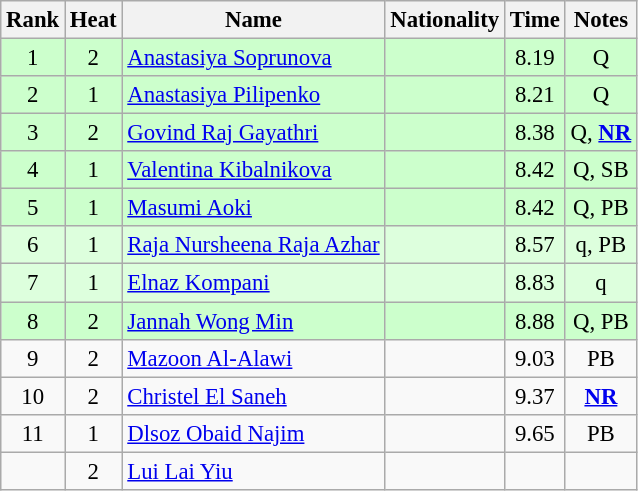<table class="wikitable sortable" style="text-align:center;font-size:95%">
<tr>
<th>Rank</th>
<th>Heat</th>
<th>Name</th>
<th>Nationality</th>
<th>Time</th>
<th>Notes</th>
</tr>
<tr bgcolor=ccffcc>
<td>1</td>
<td>2</td>
<td align=left><a href='#'>Anastasiya Soprunova</a></td>
<td align=left></td>
<td>8.19</td>
<td>Q</td>
</tr>
<tr bgcolor=ccffcc>
<td>2</td>
<td>1</td>
<td align=left><a href='#'>Anastasiya Pilipenko</a></td>
<td align=left></td>
<td>8.21</td>
<td>Q</td>
</tr>
<tr bgcolor=ccffcc>
<td>3</td>
<td>2</td>
<td align=left><a href='#'>Govind Raj Gayathri</a></td>
<td align=left></td>
<td>8.38</td>
<td>Q, <strong><a href='#'>NR</a></strong></td>
</tr>
<tr bgcolor=ccffcc>
<td>4</td>
<td>1</td>
<td align=left><a href='#'>Valentina Kibalnikova</a></td>
<td align=left></td>
<td>8.42</td>
<td>Q, SB</td>
</tr>
<tr bgcolor=ccffcc>
<td>5</td>
<td>1</td>
<td align=left><a href='#'>Masumi Aoki</a></td>
<td align=left></td>
<td>8.42</td>
<td>Q, PB</td>
</tr>
<tr bgcolor=ddffdd>
<td>6</td>
<td>1</td>
<td align=left><a href='#'>Raja Nursheena Raja Azhar</a></td>
<td align=left></td>
<td>8.57</td>
<td>q, PB</td>
</tr>
<tr bgcolor=ddffdd>
<td>7</td>
<td>1</td>
<td align=left><a href='#'>Elnaz Kompani</a></td>
<td align=left></td>
<td>8.83</td>
<td>q</td>
</tr>
<tr bgcolor=ccffcc>
<td>8</td>
<td>2</td>
<td align=left><a href='#'>Jannah Wong Min</a></td>
<td align=left></td>
<td>8.88</td>
<td>Q, PB</td>
</tr>
<tr>
<td>9</td>
<td>2</td>
<td align=left><a href='#'>Mazoon Al-Alawi</a></td>
<td align=left></td>
<td>9.03</td>
<td>PB</td>
</tr>
<tr>
<td>10</td>
<td>2</td>
<td align=left><a href='#'>Christel El Saneh</a></td>
<td align=left></td>
<td>9.37</td>
<td><strong><a href='#'>NR</a></strong></td>
</tr>
<tr>
<td>11</td>
<td>1</td>
<td align=left><a href='#'>Dlsoz Obaid Najim</a></td>
<td align=left></td>
<td>9.65</td>
<td>PB</td>
</tr>
<tr>
<td></td>
<td>2</td>
<td align=left><a href='#'>Lui Lai Yiu</a></td>
<td align=left></td>
<td></td>
<td></td>
</tr>
</table>
